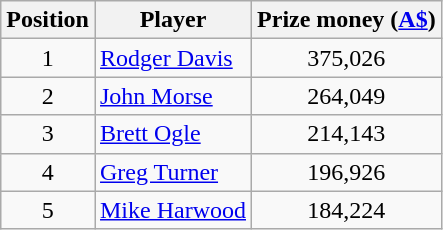<table class="wikitable">
<tr>
<th>Position</th>
<th>Player</th>
<th>Prize money (<a href='#'>A$</a>)</th>
</tr>
<tr>
<td align=center>1</td>
<td> <a href='#'>Rodger Davis</a></td>
<td align=center>375,026</td>
</tr>
<tr>
<td align=center>2</td>
<td> <a href='#'>John Morse</a></td>
<td align=center>264,049</td>
</tr>
<tr>
<td align=center>3</td>
<td> <a href='#'>Brett Ogle</a></td>
<td align=center>214,143</td>
</tr>
<tr>
<td align=center>4</td>
<td> <a href='#'>Greg Turner</a></td>
<td align=center>196,926</td>
</tr>
<tr>
<td align=center>5</td>
<td> <a href='#'>Mike Harwood</a></td>
<td align=center>184,224</td>
</tr>
</table>
